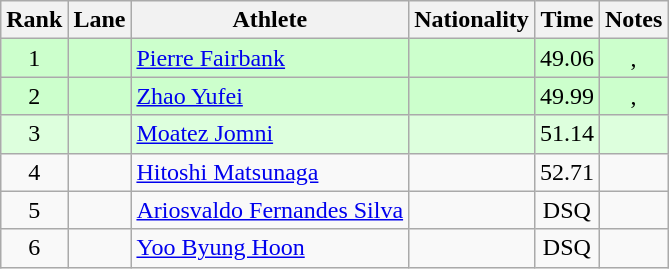<table class="wikitable sortable" style="text-align:center">
<tr>
<th>Rank</th>
<th>Lane</th>
<th>Athlete</th>
<th>Nationality</th>
<th>Time</th>
<th>Notes</th>
</tr>
<tr bgcolor=ccffcc>
<td>1</td>
<td></td>
<td align=left><a href='#'>Pierre Fairbank</a></td>
<td align=left></td>
<td>49.06</td>
<td>, </td>
</tr>
<tr bgcolor=ccffcc>
<td>2</td>
<td></td>
<td align=left><a href='#'>Zhao Yufei</a></td>
<td align=left></td>
<td>49.99</td>
<td>, </td>
</tr>
<tr bgcolor=ddffdd>
<td>3</td>
<td></td>
<td align=left><a href='#'>Moatez Jomni</a></td>
<td align=left></td>
<td>51.14</td>
<td></td>
</tr>
<tr>
<td>4</td>
<td></td>
<td align=left><a href='#'>Hitoshi Matsunaga</a></td>
<td align=left></td>
<td>52.71</td>
<td></td>
</tr>
<tr>
<td>5</td>
<td></td>
<td align=left><a href='#'>Ariosvaldo Fernandes Silva</a></td>
<td align=left></td>
<td>DSQ</td>
<td></td>
</tr>
<tr>
<td>6</td>
<td></td>
<td align=left><a href='#'>Yoo Byung Hoon</a></td>
<td align=left></td>
<td>DSQ</td>
<td></td>
</tr>
</table>
